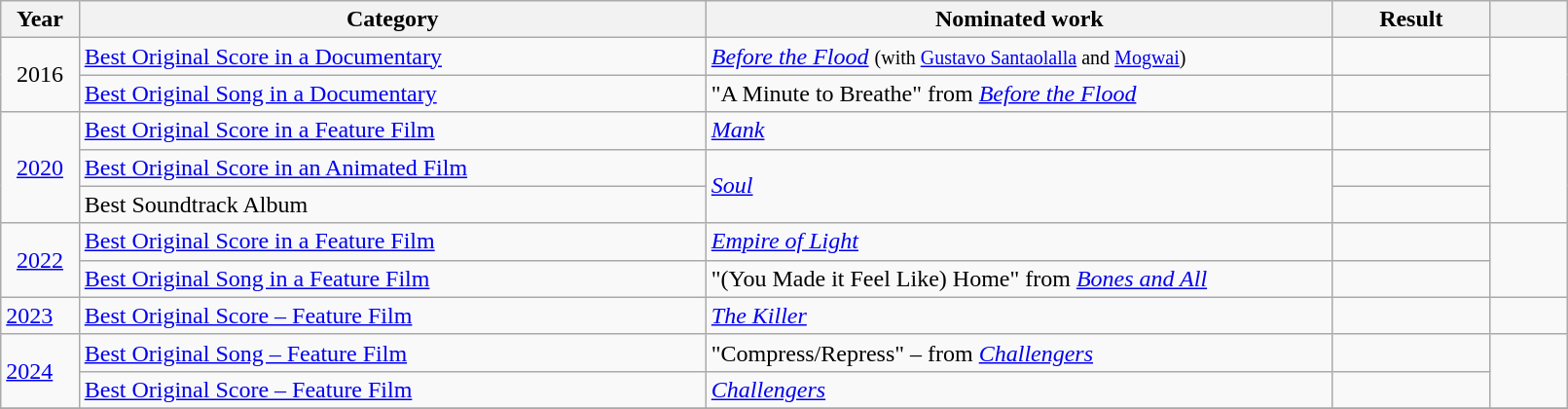<table class="wikitable" style="width:85%;">
<tr>
<th width=5%>Year</th>
<th style="width:40%;">Category</th>
<th style="width:40%;">Nominated work</th>
<th style="width:10%;">Result</th>
<th width=5%></th>
</tr>
<tr>
<td rowspan="2" style="text-align:center;">2016</td>
<td><a href='#'>Best Original Score in a Documentary</a></td>
<td><em><a href='#'>Before the Flood</a></em> <small>(with <a href='#'>Gustavo Santaolalla</a> and <a href='#'>Mogwai</a>)</small></td>
<td></td>
<td rowspan="2" style="text-align:center;"></td>
</tr>
<tr>
<td><a href='#'>Best Original Song in a Documentary</a></td>
<td>"A Minute to Breathe" from <em><a href='#'>Before the Flood</a></em></td>
<td></td>
</tr>
<tr>
<td rowspan="3" style="text-align:center;"><a href='#'>2020</a></td>
<td><a href='#'>Best Original Score in a Feature Film</a></td>
<td><em><a href='#'>Mank</a></em></td>
<td></td>
<td rowspan="3" style="text-align:center;"></td>
</tr>
<tr>
<td><a href='#'>Best Original Score in an Animated Film</a></td>
<td rowspan="2"><em><a href='#'>Soul</a></em></td>
<td></td>
</tr>
<tr>
<td>Best Soundtrack Album</td>
<td></td>
</tr>
<tr>
<td rowspan="2" style="text-align:center;"><a href='#'>2022</a></td>
<td><a href='#'>Best Original Score in a Feature Film</a></td>
<td><em><a href='#'>Empire of Light</a></em></td>
<td></td>
<td rowspan="2" style="text-align:center;"></td>
</tr>
<tr>
<td><a href='#'>Best Original Song in a Feature Film</a></td>
<td>"(You Made it Feel Like) Home" from <em><a href='#'>Bones and All</a></em></td>
<td></td>
</tr>
<tr>
<td><a href='#'>2023</a></td>
<td><a href='#'>Best Original Score – Feature Film</a></td>
<td><em><a href='#'>The Killer</a></em></td>
<td></td>
<td align="center"></td>
</tr>
<tr>
<td rowspan="2"><a href='#'>2024</a></td>
<td><a href='#'>Best Original Song – Feature Film</a></td>
<td>"Compress/Repress" – from <em><a href='#'>Challengers</a></em></td>
<td></td>
<td rowspan="2"></td>
</tr>
<tr>
<td><a href='#'>Best Original Score – Feature Film</a></td>
<td><em><a href='#'>Challengers</a></em></td>
<td></td>
</tr>
<tr>
</tr>
</table>
